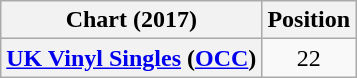<table class="wikitable plainrowheaders" style="text-align:center">
<tr>
<th scope="col">Chart (2017)</th>
<th scope="col">Position</th>
</tr>
<tr>
<th scope="row"><a href='#'>UK Vinyl Singles</a> (<a href='#'>OCC</a>)</th>
<td>22</td>
</tr>
</table>
